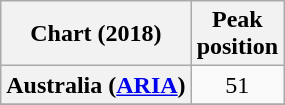<table class="wikitable sortable plainrowheaders" style="text-align:center">
<tr>
<th scope="col">Chart (2018)</th>
<th scope="col">Peak<br>position</th>
</tr>
<tr>
<th scope="row">Australia (<a href='#'>ARIA</a>)</th>
<td>51</td>
</tr>
<tr>
</tr>
</table>
